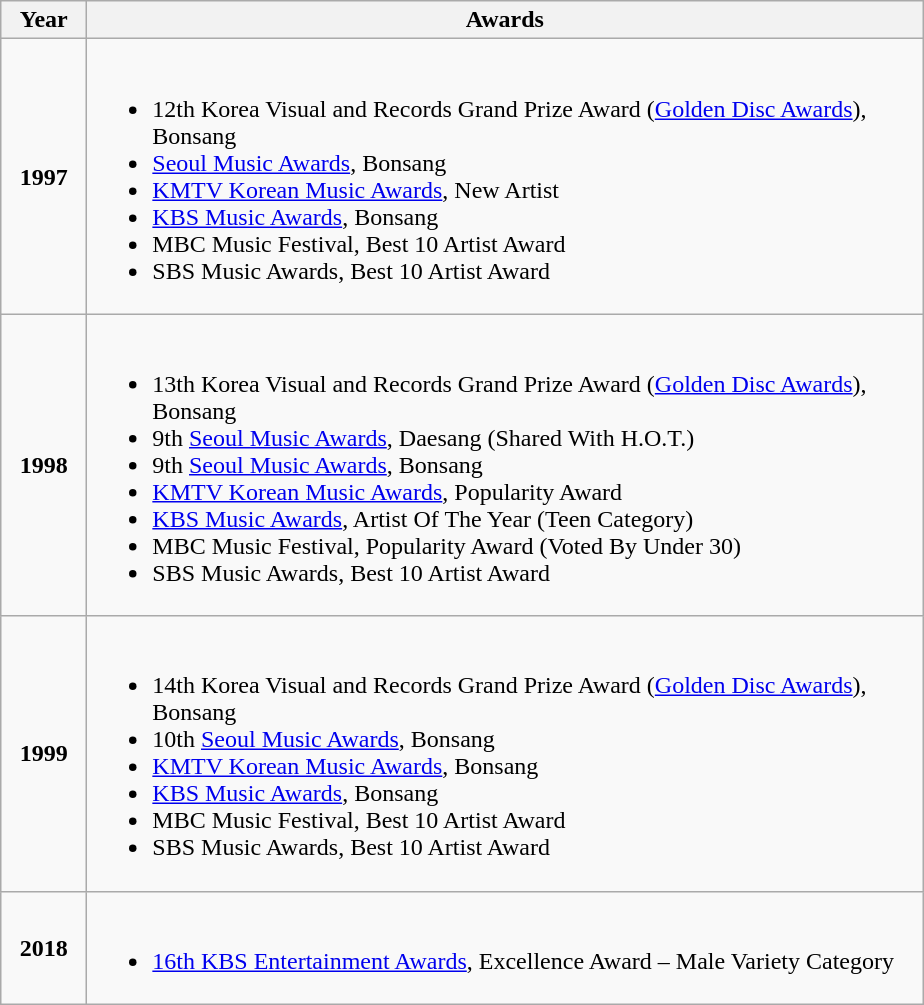<table class="wikitable">
<tr>
<th align="left" width="50px">Year</th>
<th align="left" width="550px">Awards</th>
</tr>
<tr>
<td align="center"><strong>1997</strong></td>
<td align="left"><br><ul><li>12th Korea Visual and Records Grand Prize Award (<a href='#'>Golden Disc Awards</a>), Bonsang</li><li><a href='#'>Seoul Music Awards</a>, Bonsang</li><li><a href='#'>KMTV Korean Music Awards</a>, New Artist</li><li><a href='#'>KBS Music Awards</a>, Bonsang</li><li>MBC Music Festival, Best 10 Artist Award</li><li>SBS Music Awards, Best 10 Artist Award</li></ul></td>
</tr>
<tr>
<td align="center"><strong>1998</strong></td>
<td align="left"><br><ul><li>13th Korea Visual and Records Grand Prize Award (<a href='#'>Golden Disc Awards</a>), Bonsang</li><li>9th <a href='#'>Seoul Music Awards</a>, Daesang (Shared With H.O.T.)</li><li>9th <a href='#'>Seoul Music Awards</a>, Bonsang</li><li><a href='#'>KMTV Korean Music Awards</a>, Popularity Award</li><li><a href='#'>KBS Music Awards</a>, Artist Of The Year (Teen Category)</li><li>MBC Music Festival, Popularity Award (Voted By Under 30)</li><li>SBS Music Awards, Best 10 Artist Award</li></ul></td>
</tr>
<tr>
<td align="center"><strong>1999</strong></td>
<td align="left"><br><ul><li>14th Korea Visual and Records Grand Prize Award (<a href='#'>Golden Disc Awards</a>), Bonsang</li><li>10th <a href='#'>Seoul Music Awards</a>, Bonsang</li><li><a href='#'>KMTV Korean Music Awards</a>, Bonsang</li><li><a href='#'>KBS Music Awards</a>, Bonsang</li><li>MBC Music Festival, Best 10 Artist Award</li><li>SBS Music Awards, Best 10 Artist Award</li></ul></td>
</tr>
<tr>
<td align="center"><strong>2018</strong></td>
<td align="left"><br><ul><li><a href='#'>16th KBS Entertainment Awards</a>, Excellence Award – Male Variety Category</li></ul></td>
</tr>
</table>
